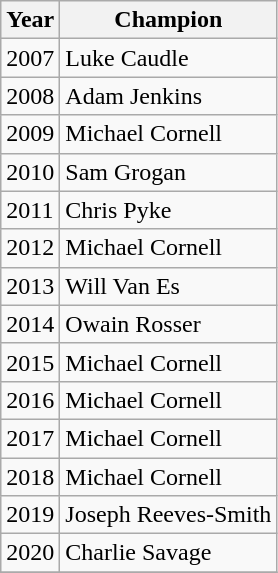<table class="wikitable">
<tr>
<th>Year</th>
<th>Champion</th>
</tr>
<tr>
<td>2007</td>
<td>Luke Caudle</td>
</tr>
<tr>
<td>2008</td>
<td>Adam Jenkins</td>
</tr>
<tr>
<td>2009</td>
<td>Michael Cornell</td>
</tr>
<tr>
<td>2010</td>
<td>Sam Grogan</td>
</tr>
<tr>
<td>2011</td>
<td>Chris Pyke</td>
</tr>
<tr>
<td>2012</td>
<td>Michael Cornell</td>
</tr>
<tr>
<td>2013</td>
<td>Will Van Es</td>
</tr>
<tr>
<td>2014</td>
<td>Owain Rosser</td>
</tr>
<tr>
<td>2015</td>
<td>Michael Cornell</td>
</tr>
<tr>
<td>2016</td>
<td>Michael Cornell</td>
</tr>
<tr>
<td>2017</td>
<td>Michael Cornell</td>
</tr>
<tr>
<td>2018</td>
<td>Michael Cornell</td>
</tr>
<tr>
<td>2019</td>
<td>Joseph Reeves-Smith</td>
</tr>
<tr>
<td>2020</td>
<td>Charlie Savage</td>
</tr>
<tr>
</tr>
</table>
